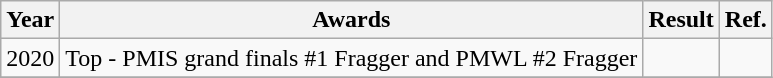<table class="wikitable">
<tr>
<th>Year</th>
<th>Awards</th>
<th>Result</th>
<th>Ref.</th>
</tr>
<tr>
<td>2020</td>
<td>Top - PMIS grand finals #1 Fragger and PMWL #2 Fragger</td>
<td></td>
<td></td>
</tr>
<tr>
</tr>
</table>
